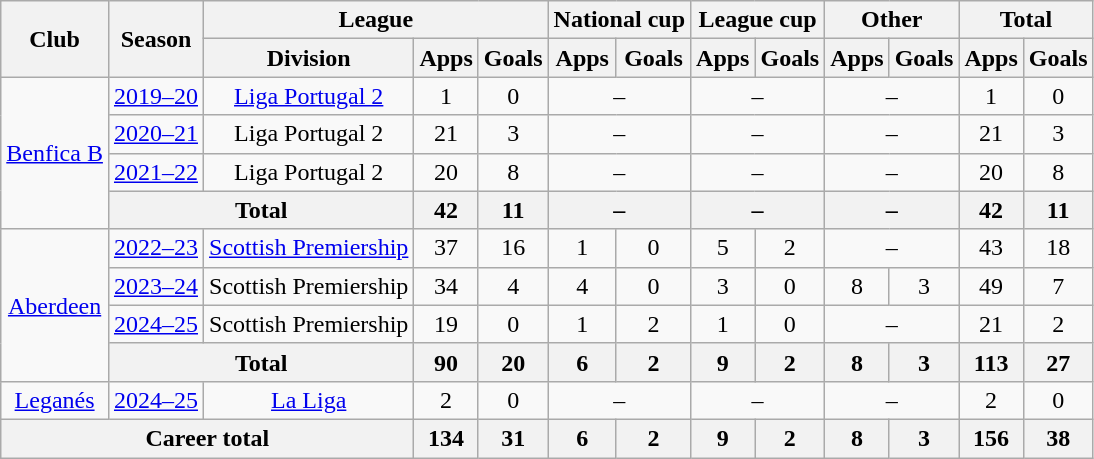<table class="wikitable" style="text-align: center">
<tr>
<th rowspan="2">Club</th>
<th rowspan="2">Season</th>
<th colspan="3">League</th>
<th colspan="2">National cup</th>
<th colspan="2">League cup</th>
<th colspan="2">Other</th>
<th colspan="2">Total</th>
</tr>
<tr>
<th>Division</th>
<th>Apps</th>
<th>Goals</th>
<th>Apps</th>
<th>Goals</th>
<th>Apps</th>
<th>Goals</th>
<th>Apps</th>
<th>Goals</th>
<th>Apps</th>
<th>Goals</th>
</tr>
<tr>
<td rowspan="4"><a href='#'>Benfica B</a></td>
<td><a href='#'>2019–20</a></td>
<td><a href='#'>Liga Portugal 2</a></td>
<td>1</td>
<td>0</td>
<td colspan="2">–</td>
<td colspan="2">–</td>
<td colspan="2">–</td>
<td>1</td>
<td>0</td>
</tr>
<tr>
<td><a href='#'>2020–21</a></td>
<td>Liga Portugal 2</td>
<td>21</td>
<td>3</td>
<td colspan="2">–</td>
<td colspan="2">–</td>
<td colspan="2">–</td>
<td>21</td>
<td>3</td>
</tr>
<tr>
<td><a href='#'>2021–22</a></td>
<td>Liga Portugal 2</td>
<td>20</td>
<td>8</td>
<td colspan="2">–</td>
<td colspan="2">–</td>
<td colspan="2">–</td>
<td>20</td>
<td>8</td>
</tr>
<tr>
<th colspan="2">Total</th>
<th>42</th>
<th>11</th>
<th colspan="2">–</th>
<th colspan="2">–</th>
<th colspan="2">–</th>
<th>42</th>
<th>11</th>
</tr>
<tr>
<td rowspan="4"><a href='#'>Aberdeen</a></td>
<td><a href='#'>2022–23</a></td>
<td><a href='#'>Scottish Premiership</a></td>
<td>37</td>
<td>16</td>
<td>1</td>
<td>0</td>
<td>5</td>
<td>2</td>
<td colspan="2">–</td>
<td>43</td>
<td>18</td>
</tr>
<tr>
<td><a href='#'>2023–24</a></td>
<td>Scottish Premiership</td>
<td>34</td>
<td>4</td>
<td>4</td>
<td>0</td>
<td>3</td>
<td>0</td>
<td>8</td>
<td>3</td>
<td>49</td>
<td>7</td>
</tr>
<tr>
<td><a href='#'>2024–25</a></td>
<td>Scottish Premiership</td>
<td>19</td>
<td>0</td>
<td>1</td>
<td>2</td>
<td>1</td>
<td>0</td>
<td colspan="2">–</td>
<td>21</td>
<td>2</td>
</tr>
<tr>
<th colspan="2">Total</th>
<th>90</th>
<th>20</th>
<th>6</th>
<th>2</th>
<th>9</th>
<th>2</th>
<th>8</th>
<th>3</th>
<th>113</th>
<th>27</th>
</tr>
<tr>
<td><a href='#'>Leganés</a></td>
<td><a href='#'>2024–25</a></td>
<td><a href='#'>La Liga</a></td>
<td>2</td>
<td>0</td>
<td colspan="2">–</td>
<td colspan="2">–</td>
<td colspan="2">–</td>
<td>2</td>
<td>0</td>
</tr>
<tr>
<th colspan="3">Career total</th>
<th>134</th>
<th>31</th>
<th>6</th>
<th>2</th>
<th>9</th>
<th>2</th>
<th>8</th>
<th>3</th>
<th>156</th>
<th>38</th>
</tr>
</table>
